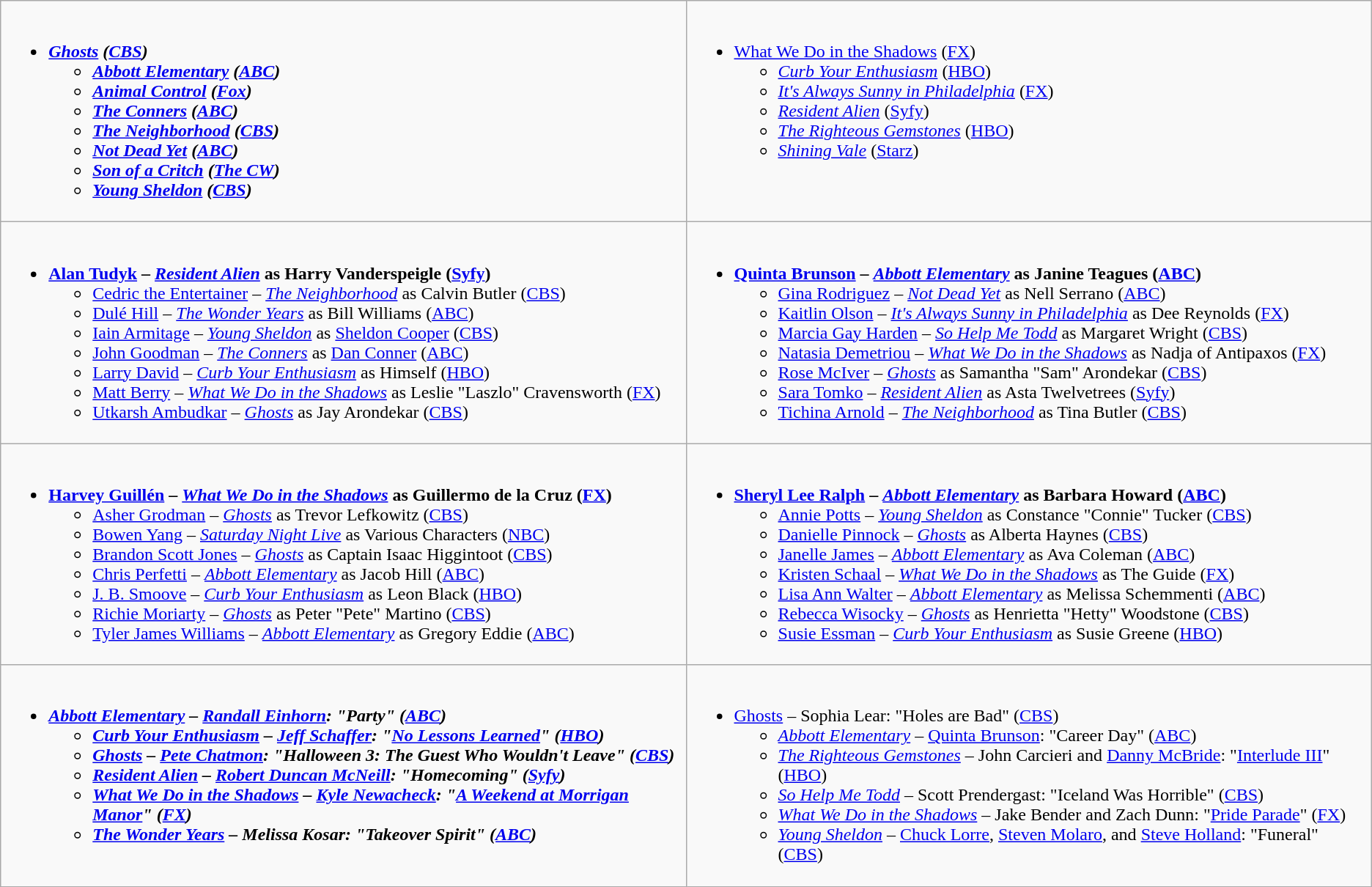<table class="wikitable">
<tr>
<td valign="top" width="50%"><br><ul><li><strong><em><a href='#'>Ghosts</a><em> (<a href='#'>CBS</a>)<strong><ul><li></em><a href='#'>Abbott Elementary</a><em> (<a href='#'>ABC</a>)</li><li></em><a href='#'>Animal Control</a><em> (<a href='#'>Fox</a>)</li><li></em><a href='#'>The Conners</a><em> (<a href='#'>ABC</a>)</li><li></em><a href='#'>The Neighborhood</a><em> (<a href='#'>CBS</a>)</li><li></em><a href='#'>Not Dead Yet</a><em> (<a href='#'>ABC</a>)</li><li></em><a href='#'>Son of a Critch</a><em> (<a href='#'>The CW</a>)</li><li></em><a href='#'>Young Sheldon</a><em> (<a href='#'>CBS</a>)</li></ul></li></ul></td>
<td valign="top" width="50%"><br><ul><li></em></strong><a href='#'>What We Do in the Shadows</a></em> (<a href='#'>FX</a>)</strong><ul><li><em><a href='#'>Curb Your Enthusiasm</a></em> (<a href='#'>HBO</a>)</li><li><em><a href='#'>It's Always Sunny in Philadelphia</a></em> (<a href='#'>FX</a>)</li><li><em><a href='#'>Resident Alien</a></em> (<a href='#'>Syfy</a>)</li><li><em><a href='#'>The Righteous Gemstones</a></em> (<a href='#'>HBO</a>)</li><li><em><a href='#'>Shining Vale</a></em> (<a href='#'>Starz</a>)</li></ul></li></ul></td>
</tr>
<tr>
<td valign="top" width="50%"><br><ul><li><strong><a href='#'>Alan Tudyk</a> – <em><a href='#'>Resident Alien</a></em> as Harry Vanderspeigle (<a href='#'>Syfy</a>)</strong><ul><li><a href='#'>Cedric the Entertainer</a> – <em><a href='#'>The Neighborhood</a></em> as Calvin Butler (<a href='#'>CBS</a>)</li><li><a href='#'>Dulé Hill</a> – <em><a href='#'>The Wonder Years</a></em> as Bill Williams (<a href='#'>ABC</a>)</li><li><a href='#'>Iain Armitage</a> – <em><a href='#'>Young Sheldon</a></em> as <a href='#'>Sheldon Cooper</a> (<a href='#'>CBS</a>)</li><li><a href='#'>John Goodman</a> – <em><a href='#'>The Conners</a></em> as <a href='#'>Dan Conner</a> (<a href='#'>ABC</a>)</li><li><a href='#'>Larry David</a> – <em><a href='#'>Curb Your Enthusiasm</a></em> as Himself (<a href='#'>HBO</a>)</li><li><a href='#'>Matt Berry</a> – <em><a href='#'>What We Do in the Shadows</a></em> as Leslie "Laszlo" Cravensworth (<a href='#'>FX</a>)</li><li><a href='#'>Utkarsh Ambudkar</a> – <em><a href='#'>Ghosts</a></em> as Jay Arondekar (<a href='#'>CBS</a>)</li></ul></li></ul></td>
<td valign="top" width="50%"><br><ul><li><strong><a href='#'>Quinta Brunson</a> – <em><a href='#'>Abbott Elementary</a></em> as Janine Teagues (<a href='#'>ABC</a>)</strong><ul><li><a href='#'>Gina Rodriguez</a> – <em><a href='#'>Not Dead Yet</a></em> as Nell Serrano (<a href='#'>ABC</a>)</li><li><a href='#'>Kaitlin Olson</a> – <em><a href='#'>It's Always Sunny in Philadelphia</a></em> as Dee Reynolds (<a href='#'>FX</a>)</li><li><a href='#'>Marcia Gay Harden</a> – <em><a href='#'>So Help Me Todd</a></em> as Margaret Wright (<a href='#'>CBS</a>)</li><li><a href='#'>Natasia Demetriou</a> – <em><a href='#'>What We Do in the Shadows</a></em> as Nadja of Antipaxos (<a href='#'>FX</a>)</li><li><a href='#'>Rose McIver</a> – <em><a href='#'>Ghosts</a></em> as Samantha "Sam" Arondekar (<a href='#'>CBS</a>)</li><li><a href='#'>Sara Tomko</a> – <em><a href='#'>Resident Alien</a></em> as Asta Twelvetrees (<a href='#'>Syfy</a>)</li><li><a href='#'>Tichina Arnold</a> – <em><a href='#'>The Neighborhood</a></em> as Tina Butler (<a href='#'>CBS</a>)</li></ul></li></ul></td>
</tr>
<tr>
<td valign="top" width="50%"><br><ul><li><strong><a href='#'>Harvey Guillén</a> – <em><a href='#'>What We Do in the Shadows</a></em> as Guillermo de la Cruz (<a href='#'>FX</a>)</strong><ul><li><a href='#'>Asher Grodman</a> – <em><a href='#'>Ghosts</a></em> as Trevor Lefkowitz (<a href='#'>CBS</a>)</li><li><a href='#'>Bowen Yang</a> – <em><a href='#'>Saturday Night Live</a></em> as Various Characters (<a href='#'>NBC</a>)</li><li><a href='#'>Brandon Scott Jones</a> – <em><a href='#'>Ghosts</a></em> as Captain Isaac Higgintoot (<a href='#'>CBS</a>)</li><li><a href='#'>Chris Perfetti</a> – <em><a href='#'>Abbott Elementary</a></em> as Jacob Hill (<a href='#'>ABC</a>)</li><li><a href='#'>J. B. Smoove</a> – <em><a href='#'>Curb Your Enthusiasm</a></em> as Leon Black (<a href='#'>HBO</a>)</li><li><a href='#'>Richie Moriarty</a> – <em><a href='#'>Ghosts</a></em> as Peter "Pete" Martino (<a href='#'>CBS</a>)</li><li><a href='#'>Tyler James Williams</a> – <em><a href='#'>Abbott Elementary</a></em> as Gregory Eddie (<a href='#'>ABC</a>)</li></ul></li></ul></td>
<td valign="top" width="50%"><br><ul><li><strong><a href='#'>Sheryl Lee Ralph</a> – <em><a href='#'>Abbott Elementary</a></em> as Barbara Howard (<a href='#'>ABC</a>)</strong><ul><li><a href='#'>Annie Potts</a> – <em><a href='#'>Young Sheldon</a></em> as Constance "Connie" Tucker (<a href='#'>CBS</a>)</li><li><a href='#'>Danielle Pinnock</a> – <em><a href='#'>Ghosts</a></em> as Alberta Haynes (<a href='#'>CBS</a>)</li><li><a href='#'>Janelle James</a> – <em><a href='#'>Abbott Elementary</a></em> as Ava Coleman (<a href='#'>ABC</a>)</li><li><a href='#'>Kristen Schaal</a> – <em><a href='#'>What We Do in the Shadows</a></em> as The Guide (<a href='#'>FX</a>)</li><li><a href='#'>Lisa Ann Walter</a> – <em><a href='#'>Abbott Elementary</a></em> as Melissa Schemmenti (<a href='#'>ABC</a>)</li><li><a href='#'>Rebecca Wisocky</a> – <em><a href='#'>Ghosts</a></em> as Henrietta "Hetty" Woodstone (<a href='#'>CBS</a>)</li><li><a href='#'>Susie Essman</a> – <em><a href='#'>Curb Your Enthusiasm</a></em> as Susie Greene (<a href='#'>HBO</a>)</li></ul></li></ul></td>
</tr>
<tr>
<td valign="top" width="50%"><br><ul><li><strong><em><a href='#'>Abbott Elementary</a><em> – <a href='#'>Randall Einhorn</a>: "Party" (<a href='#'>ABC</a>)<strong><ul><li></em><a href='#'>Curb Your Enthusiasm</a><em> – <a href='#'>Jeff Schaffer</a>: "<a href='#'>No Lessons Learned</a>" (<a href='#'>HBO</a>)</li><li></em><a href='#'>Ghosts</a><em> – <a href='#'>Pete Chatmon</a>: "Halloween 3: The Guest Who Wouldn't Leave" (<a href='#'>CBS</a>)</li><li></em><a href='#'>Resident Alien</a><em> – <a href='#'>Robert Duncan McNeill</a>: "Homecoming" (<a href='#'>Syfy</a>)</li><li></em><a href='#'>What We Do in the Shadows</a><em> – <a href='#'>Kyle Newacheck</a>: "<a href='#'>A Weekend at Morrigan Manor</a>" (<a href='#'>FX</a>)</li><li></em><a href='#'>The Wonder Years</a><em> – Melissa Kosar: "Takeover Spirit" (<a href='#'>ABC</a>)</li></ul></li></ul></td>
<td valign="top" width="50%"><br><ul><li></em></strong><a href='#'>Ghosts</a></em> – Sophia Lear: "Holes are Bad" (<a href='#'>CBS</a>)</strong><ul><li><em><a href='#'>Abbott Elementary</a></em> – <a href='#'>Quinta Brunson</a>: "Career Day" (<a href='#'>ABC</a>)</li><li><em><a href='#'>The Righteous Gemstones</a></em> – John Carcieri and <a href='#'>Danny McBride</a>: "<a href='#'>Interlude III</a>" (<a href='#'>HBO</a>)</li><li><em><a href='#'>So Help Me Todd</a></em> – Scott Prendergast: "Iceland Was Horrible" (<a href='#'>CBS</a>)</li><li><em><a href='#'>What We Do in the Shadows</a></em> – Jake Bender and Zach Dunn: "<a href='#'>Pride Parade</a>" (<a href='#'>FX</a>)</li><li><em><a href='#'>Young Sheldon</a></em> – <a href='#'>Chuck Lorre</a>, <a href='#'>Steven Molaro</a>, and <a href='#'>Steve Holland</a>: "Funeral" (<a href='#'>CBS</a>)</li></ul></li></ul></td>
</tr>
</table>
